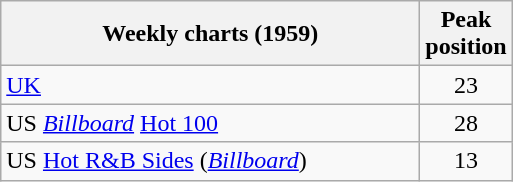<table class="wikitable sortable">
<tr>
<th scope="col" style="width:17em;">Weekly charts (1959)</th>
<th scope="col">Peak<br>position</th>
</tr>
<tr>
<td><a href='#'>UK</a></td>
<td style="text-align:center;">23</td>
</tr>
<tr>
<td>US <em><a href='#'>Billboard</a></em> <a href='#'>Hot 100</a></td>
<td style="text-align:center;">28</td>
</tr>
<tr>
<td>US <a href='#'>Hot R&B Sides</a> (<em><a href='#'>Billboard</a></em>)</td>
<td style="text-align:center;">13</td>
</tr>
</table>
